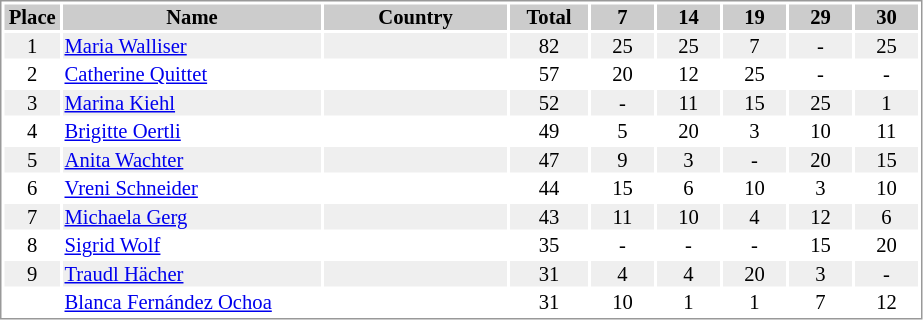<table border="0" style="border: 1px solid #999; background-color:#FFFFFF; text-align:center; font-size:86%; line-height:15px;">
<tr align="center" bgcolor="#CCCCCC">
<th width=35>Place</th>
<th width=170>Name</th>
<th width=120>Country</th>
<th width=50>Total</th>
<th width=40>7</th>
<th width=40>14</th>
<th width=40>19</th>
<th width=40>29</th>
<th width=40>30</th>
</tr>
<tr bgcolor="#EFEFEF">
<td>1</td>
<td align="left"><a href='#'>Maria Walliser</a></td>
<td align="left"></td>
<td>82</td>
<td>25</td>
<td>25</td>
<td>7</td>
<td>-</td>
<td>25</td>
</tr>
<tr>
<td>2</td>
<td align="left"><a href='#'>Catherine Quittet</a></td>
<td align="left"></td>
<td>57</td>
<td>20</td>
<td>12</td>
<td>25</td>
<td>-</td>
<td>-</td>
</tr>
<tr bgcolor="#EFEFEF">
<td>3</td>
<td align="left"><a href='#'>Marina Kiehl</a></td>
<td align="left"></td>
<td>52</td>
<td>-</td>
<td>11</td>
<td>15</td>
<td>25</td>
<td>1</td>
</tr>
<tr>
<td>4</td>
<td align="left"><a href='#'>Brigitte Oertli</a></td>
<td align="left"></td>
<td>49</td>
<td>5</td>
<td>20</td>
<td>3</td>
<td>10</td>
<td>11</td>
</tr>
<tr bgcolor="#EFEFEF">
<td>5</td>
<td align="left"><a href='#'>Anita Wachter</a></td>
<td align="left"></td>
<td>47</td>
<td>9</td>
<td>3</td>
<td>-</td>
<td>20</td>
<td>15</td>
</tr>
<tr>
<td>6</td>
<td align="left"><a href='#'>Vreni Schneider</a></td>
<td align="left"></td>
<td>44</td>
<td>15</td>
<td>6</td>
<td>10</td>
<td>3</td>
<td>10</td>
</tr>
<tr bgcolor="#EFEFEF">
<td>7</td>
<td align="left"><a href='#'>Michaela Gerg</a></td>
<td align="left"></td>
<td>43</td>
<td>11</td>
<td>10</td>
<td>4</td>
<td>12</td>
<td>6</td>
</tr>
<tr>
<td>8</td>
<td align="left"><a href='#'>Sigrid Wolf</a></td>
<td align="left"></td>
<td>35</td>
<td>-</td>
<td>-</td>
<td>-</td>
<td>15</td>
<td>20</td>
</tr>
<tr bgcolor="#EFEFEF">
<td>9</td>
<td align="left"><a href='#'>Traudl Hächer</a></td>
<td align="left"></td>
<td>31</td>
<td>4</td>
<td>4</td>
<td>20</td>
<td>3</td>
<td>-</td>
</tr>
<tr>
<td></td>
<td align="left"><a href='#'>Blanca Fernández Ochoa</a></td>
<td align="left"></td>
<td>31</td>
<td>10</td>
<td>1</td>
<td>1</td>
<td>7</td>
<td>12</td>
</tr>
</table>
